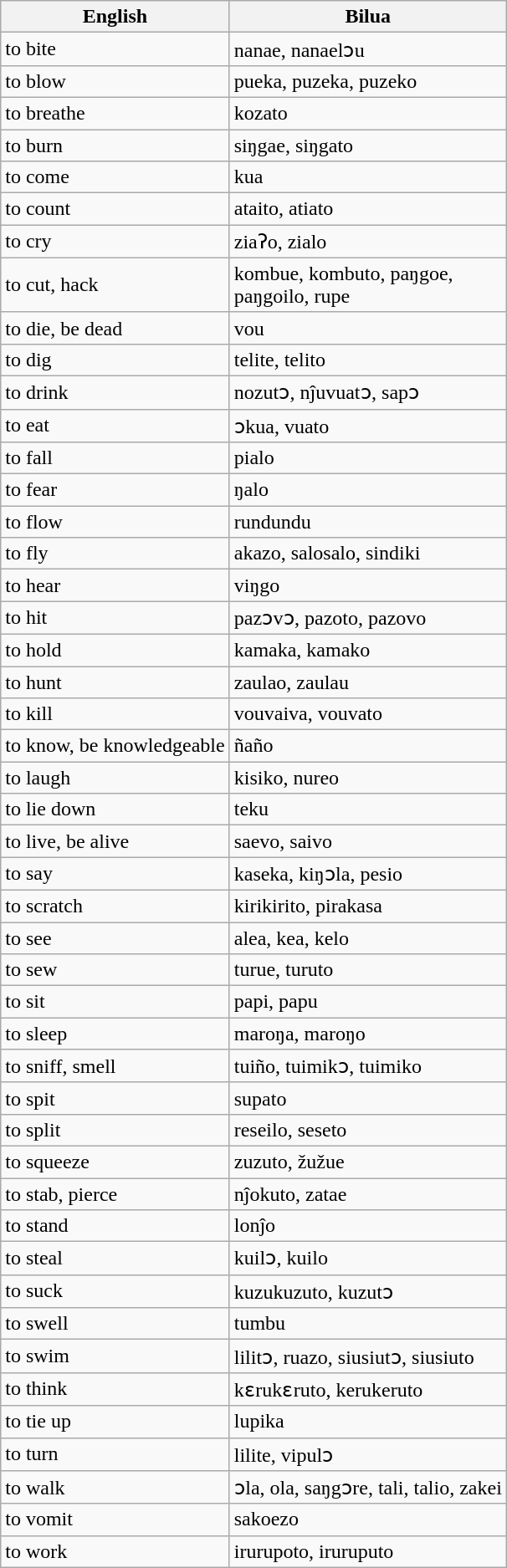<table class="wikitable">
<tr>
<th>English</th>
<th>Bilua</th>
</tr>
<tr>
<td>to bite</td>
<td>nanae, nanaelɔu</td>
</tr>
<tr>
<td>to blow</td>
<td>pueka, puzeka, puzeko</td>
</tr>
<tr>
<td>to breathe</td>
<td>kozato</td>
</tr>
<tr>
<td>to burn</td>
<td>siŋgae, siŋgato</td>
</tr>
<tr>
<td>to come</td>
<td>kua</td>
</tr>
<tr>
<td>to count</td>
<td>ataito, atiato</td>
</tr>
<tr>
<td>to cry</td>
<td>ziaʔo, zialo</td>
</tr>
<tr>
<td>to cut, hack</td>
<td>kombue, kombuto, paŋgoe,<br>paŋgoilo, rupe</td>
</tr>
<tr>
<td>to die, be dead</td>
<td>vou</td>
</tr>
<tr>
<td>to dig</td>
<td>telite, telito</td>
</tr>
<tr>
<td>to drink</td>
<td>nozutɔ, nĵuvuatɔ, sapɔ</td>
</tr>
<tr>
<td>to eat</td>
<td>ɔkua, vuato</td>
</tr>
<tr>
<td>to fall</td>
<td>pialo</td>
</tr>
<tr>
<td>to fear</td>
<td>ŋalo</td>
</tr>
<tr>
<td>to flow</td>
<td>rundundu</td>
</tr>
<tr>
<td>to fly</td>
<td>akazo, salosalo, sindiki</td>
</tr>
<tr>
<td>to hear</td>
<td>viŋgo</td>
</tr>
<tr>
<td>to hit</td>
<td>pazɔvɔ, pazoto, pazovo</td>
</tr>
<tr>
<td>to hold</td>
<td>kamaka, kamako</td>
</tr>
<tr>
<td>to hunt</td>
<td>zaulao, zaulau</td>
</tr>
<tr>
<td>to kill</td>
<td>vouvaiva, vouvato</td>
</tr>
<tr>
<td>to know, be knowledgeable</td>
<td>ñaño</td>
</tr>
<tr>
<td>to laugh</td>
<td>kisiko, nureo</td>
</tr>
<tr>
<td>to lie down</td>
<td>teku</td>
</tr>
<tr>
<td>to live, be alive</td>
<td>saevo, saivo</td>
</tr>
<tr>
<td>to say</td>
<td>kaseka, kiŋɔla, pesio</td>
</tr>
<tr>
<td>to scratch</td>
<td>kirikirito, pirakasa</td>
</tr>
<tr>
<td>to see</td>
<td>alea, kea, kelo</td>
</tr>
<tr>
<td>to sew</td>
<td>turue, turuto</td>
</tr>
<tr>
<td>to sit</td>
<td>papi, papu</td>
</tr>
<tr>
<td>to sleep</td>
<td>maroŋa, maroŋo</td>
</tr>
<tr>
<td>to sniff, smell</td>
<td>tuiño, tuimikɔ, tuimiko</td>
</tr>
<tr>
<td>to spit</td>
<td>supato</td>
</tr>
<tr>
<td>to split</td>
<td>reseilo, seseto</td>
</tr>
<tr>
<td>to squeeze</td>
<td>zuzuto, žužue</td>
</tr>
<tr>
<td>to stab, pierce</td>
<td>nĵokuto, zatae</td>
</tr>
<tr>
<td>to stand</td>
<td>lonĵo</td>
</tr>
<tr>
<td>to steal</td>
<td>kuilɔ, kuilo</td>
</tr>
<tr>
<td>to suck</td>
<td>kuzukuzuto, kuzutɔ</td>
</tr>
<tr>
<td>to swell</td>
<td>tumbu</td>
</tr>
<tr>
<td>to swim</td>
<td>lilitɔ, ruazo, siusiutɔ, siusiuto</td>
</tr>
<tr>
<td>to think</td>
<td>kɛrukɛruto, kerukeruto</td>
</tr>
<tr>
<td>to tie up</td>
<td>lupika</td>
</tr>
<tr>
<td>to turn</td>
<td>lilite, vipulɔ</td>
</tr>
<tr>
<td>to walk</td>
<td>ɔla, ola, saŋgɔre, tali, talio, zakei</td>
</tr>
<tr>
<td>to vomit</td>
<td>sakoezo</td>
</tr>
<tr>
<td>to work</td>
<td>irurupoto, iruruputo</td>
</tr>
</table>
